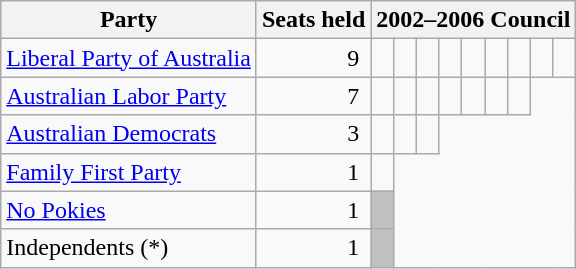<table class="wikitable">
<tr>
<th>Party</th>
<th>Seats held</th>
<th colspan=9>2002–2006 Council</th>
</tr>
<tr>
<td><a href='#'>Liberal Party of Australia</a></td>
<td align=right>9 </td>
<td>  </td>
<td>  </td>
<td>  </td>
<td>  </td>
<td>  </td>
<td>  </td>
<td>  </td>
<td>  </td>
<td>  </td>
</tr>
<tr>
<td><a href='#'>Australian Labor Party</a></td>
<td align=right>7 </td>
<td>  </td>
<td>  </td>
<td>  </td>
<td>  </td>
<td>  </td>
<td>  </td>
<td>  </td>
</tr>
<tr>
<td><a href='#'>Australian Democrats</a></td>
<td align=right>3 </td>
<td> </td>
<td> </td>
<td> </td>
</tr>
<tr>
<td><a href='#'>Family First Party</a></td>
<td align=right>1 </td>
<td> </td>
</tr>
<tr>
<td><a href='#'>No Pokies</a></td>
<td align=right>1 </td>
<td bgcolor=#C0C0C0> </td>
</tr>
<tr>
<td>Independents (*)</td>
<td align=right>1 </td>
<td bgcolor=#C0C0C0> </td>
</tr>
</table>
